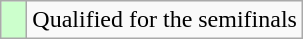<table class="wikitable">
<tr>
<td width=10px bgcolor="#ccffcc"></td>
<td>Qualified for the semifinals</td>
</tr>
</table>
